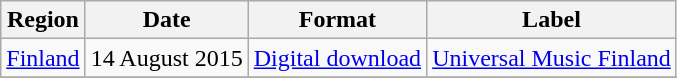<table class=wikitable>
<tr>
<th>Region</th>
<th>Date</th>
<th>Format</th>
<th>Label</th>
</tr>
<tr>
<td><a href='#'>Finland</a></td>
<td>14 August 2015</td>
<td><a href='#'>Digital download</a></td>
<td><a href='#'>Universal Music Finland</a></td>
</tr>
<tr>
</tr>
</table>
